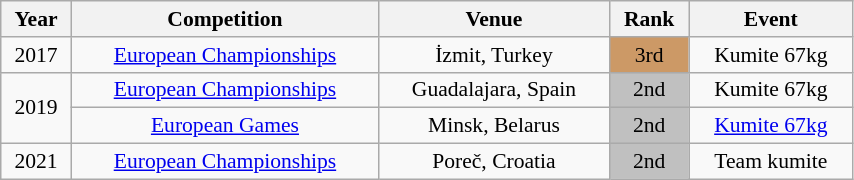<table class="wikitable sortable" width=45% style="font-size:90%; text-align:center;">
<tr>
<th>Year</th>
<th>Competition</th>
<th>Venue</th>
<th>Rank</th>
<th>Event</th>
</tr>
<tr>
<td>2017</td>
<td><a href='#'>European Championships</a></td>
<td>İzmit, Turkey</td>
<td bgcolor="cc9966">3rd</td>
<td>Kumite 67kg</td>
</tr>
<tr>
<td rowspan=2>2019</td>
<td><a href='#'>European Championships</a></td>
<td>Guadalajara, Spain</td>
<td bgcolor="silver">2nd</td>
<td>Kumite 67kg</td>
</tr>
<tr>
<td><a href='#'>European Games</a></td>
<td>Minsk, Belarus</td>
<td bgcolor="silver">2nd</td>
<td><a href='#'>Kumite 67kg</a></td>
</tr>
<tr>
<td>2021</td>
<td><a href='#'>European Championships</a></td>
<td>Poreč, Croatia</td>
<td bgcolor="silver">2nd</td>
<td>Team kumite</td>
</tr>
</table>
